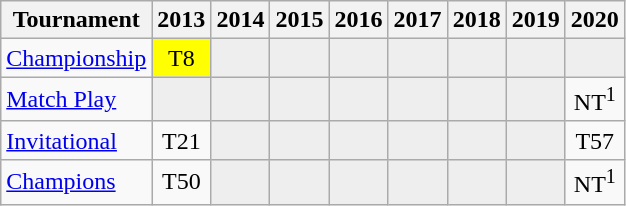<table class="wikitable" style="text-align:center;">
<tr>
<th>Tournament</th>
<th>2013</th>
<th>2014</th>
<th>2015</th>
<th>2016</th>
<th>2017</th>
<th>2018</th>
<th>2019</th>
<th>2020</th>
</tr>
<tr>
<td align="left"><a href='#'>Championship</a></td>
<td style="background:yellow;">T8</td>
<td style="background:#eeeeee;"></td>
<td style="background:#eeeeee;"></td>
<td style="background:#eeeeee;"></td>
<td style="background:#eeeeee;"></td>
<td style="background:#eeeeee;"></td>
<td style="background:#eeeeee;"></td>
<td style="background:#eeeeee;"></td>
</tr>
<tr>
<td align="left"><a href='#'>Match Play</a></td>
<td style="background:#eeeeee;"></td>
<td style="background:#eeeeee;"></td>
<td style="background:#eeeeee;"></td>
<td style="background:#eeeeee;"></td>
<td style="background:#eeeeee;"></td>
<td style="background:#eeeeee;"></td>
<td style="background:#eeeeee;"></td>
<td>NT<sup>1</sup></td>
</tr>
<tr>
<td align="left"><a href='#'>Invitational</a></td>
<td>T21</td>
<td style="background:#eeeeee;"></td>
<td style="background:#eeeeee;"></td>
<td style="background:#eeeeee;"></td>
<td style="background:#eeeeee;"></td>
<td style="background:#eeeeee;"></td>
<td style="background:#eeeeee;"></td>
<td>T57</td>
</tr>
<tr>
<td align="left"><a href='#'>Champions</a></td>
<td>T50</td>
<td style="background:#eeeeee;"></td>
<td style="background:#eeeeee;"></td>
<td style="background:#eeeeee;"></td>
<td style="background:#eeeeee;"></td>
<td style="background:#eeeeee;"></td>
<td style="background:#eeeeee;"></td>
<td>NT<sup>1</sup></td>
</tr>
</table>
